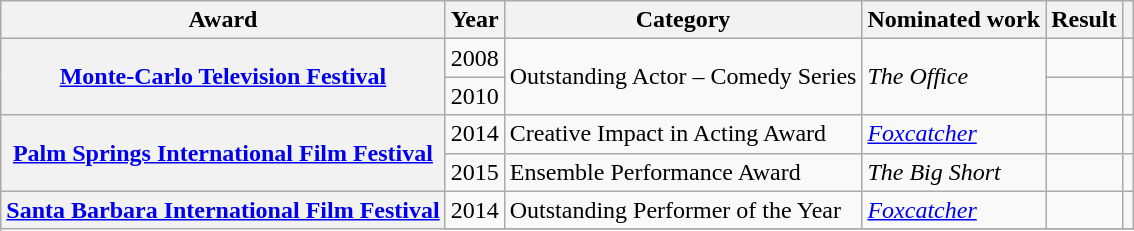<table class="wikitable sortable plainrowheaders">
<tr>
<th>Award</th>
<th>Year</th>
<th>Category</th>
<th>Nominated work</th>
<th>Result</th>
<th scope="col" class="unsortable"></th>
</tr>
<tr>
<th scope="row", rowspan=2><a href='#'>Monte-Carlo Television Festival</a></th>
<td style="text-align:center;">2008</td>
<td rowspan=2>Outstanding Actor – Comedy Series</td>
<td rowspan=2><em>The Office</em></td>
<td></td>
<td style="text-align:center;"></td>
</tr>
<tr>
<td style="text-align:center;">2010</td>
<td></td>
<td style="text-align:center;"></td>
</tr>
<tr>
<th scope="row", rowspan=2><a href='#'>Palm Springs International Film Festival</a></th>
<td style="text-align:center;">2014</td>
<td>Creative Impact in Acting Award</td>
<td><em><a href='#'>Foxcatcher</a></em></td>
<td></td>
<td style="text-align:center;"></td>
</tr>
<tr>
<td style="text-align:center;">2015</td>
<td>Ensemble Performance Award</td>
<td><em>The Big Short</em></td>
<td></td>
<td style="text-align:center;"></td>
</tr>
<tr>
<th scope="row", rowspan=2><a href='#'>Santa Barbara International Film Festival</a></th>
<td style="text-align:center;">2014</td>
<td>Outstanding Performer of the Year</td>
<td><em><a href='#'>Foxcatcher</a></em></td>
<td></td>
<td style="text-align:center;"></td>
</tr>
<tr>
</tr>
</table>
